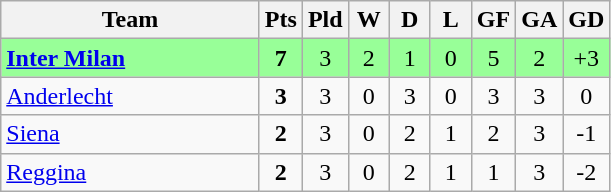<table class=wikitable style="text-align:center">
<tr>
<th width=165>Team</th>
<th width=20>Pts</th>
<th width=20>Pld</th>
<th width=20>W</th>
<th width=20>D</th>
<th width=20>L</th>
<th width=20>GF</th>
<th width=20>GA</th>
<th width=20>GD</th>
</tr>
<tr |- align=center style="background:#98FF98;">
<td style="text-align:left"> <strong><a href='#'>Inter Milan</a></strong></td>
<td><strong>7</strong></td>
<td>3</td>
<td>2</td>
<td>1</td>
<td>0</td>
<td>5</td>
<td>2</td>
<td>+3</td>
</tr>
<tr>
<td style="text-align:left"> <a href='#'>Anderlecht</a></td>
<td><strong>3</strong></td>
<td>3</td>
<td>0</td>
<td>3</td>
<td>0</td>
<td>3</td>
<td>3</td>
<td>0</td>
</tr>
<tr>
<td style="text-align:left"> <a href='#'>Siena</a></td>
<td><strong>2</strong></td>
<td>3</td>
<td>0</td>
<td>2</td>
<td>1</td>
<td>2</td>
<td>3</td>
<td>-1</td>
</tr>
<tr>
<td style="text-align:left"> <a href='#'>Reggina</a></td>
<td><strong>2</strong></td>
<td>3</td>
<td>0</td>
<td>2</td>
<td>1</td>
<td>1</td>
<td>3</td>
<td>-2</td>
</tr>
</table>
